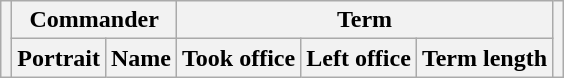<table class="wikitable">
<tr>
<th rowspan=2></th>
<th colspan=2>Commander</th>
<th colspan=3>Term</th>
<th rowspan=2></th>
</tr>
<tr>
<th>Portrait</th>
<th>Name</th>
<th>Took office</th>
<th>Left office</th>
<th>Term length<br>
</th>
</tr>
</table>
